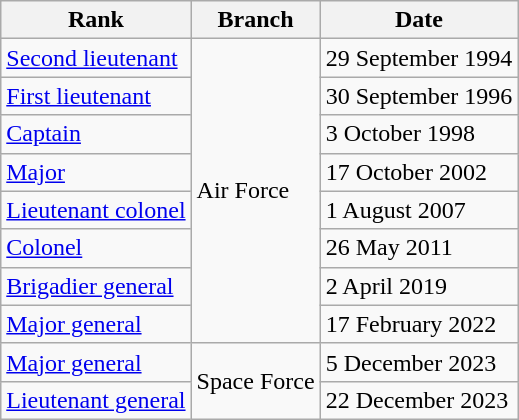<table class="wikitable">
<tr>
<th>Rank</th>
<th>Branch</th>
<th>Date</th>
</tr>
<tr>
<td> <a href='#'>Second lieutenant</a></td>
<td rowspan=8>Air Force</td>
<td>29 September 1994</td>
</tr>
<tr>
<td> <a href='#'>First lieutenant</a></td>
<td>30 September 1996</td>
</tr>
<tr>
<td> <a href='#'>Captain</a></td>
<td>3 October 1998</td>
</tr>
<tr>
<td> <a href='#'>Major</a></td>
<td>17 October 2002</td>
</tr>
<tr>
<td> <a href='#'>Lieutenant colonel</a></td>
<td>1 August 2007</td>
</tr>
<tr>
<td> <a href='#'>Colonel</a></td>
<td>26 May 2011</td>
</tr>
<tr>
<td> <a href='#'>Brigadier general</a></td>
<td>2 April 2019</td>
</tr>
<tr>
<td> <a href='#'>Major general</a></td>
<td>17 February 2022</td>
</tr>
<tr>
<td> <a href='#'>Major general</a></td>
<td rowspan=2>Space Force</td>
<td>5 December 2023</td>
</tr>
<tr>
<td> <a href='#'>Lieutenant general</a></td>
<td>22 December 2023</td>
</tr>
</table>
